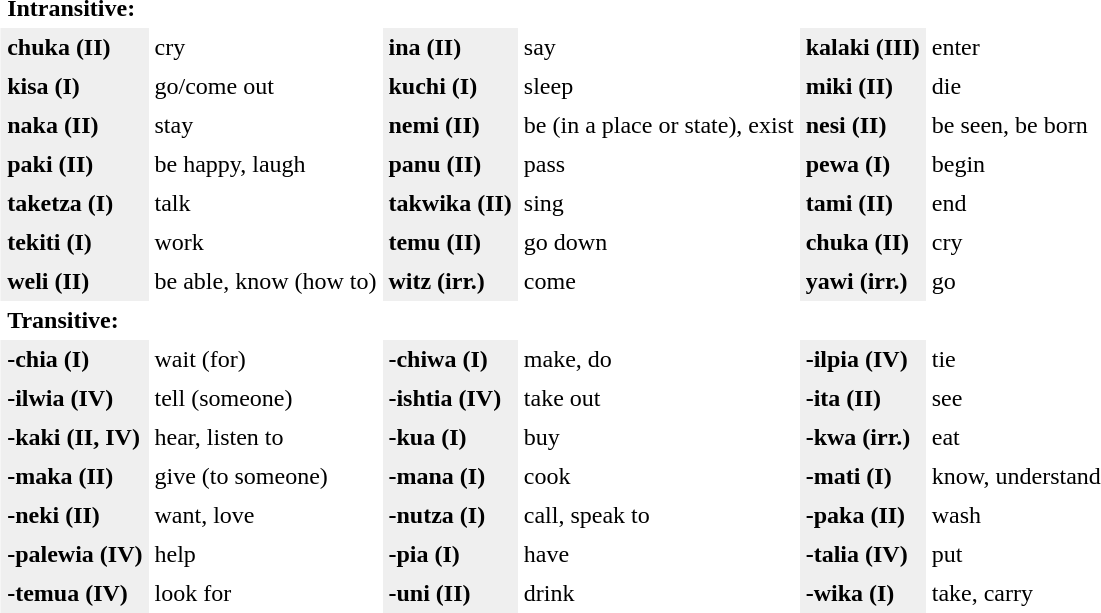<table cellpadding="4" cellspacing="0" style="margin: 1em auto 1em auto">
<tr>
<td colspan=6><strong>Intransitive:</strong></td>
</tr>
<tr>
<td style="background:#efefef;"><strong>chuka (II)</strong></td>
<td>cry</td>
<td style="background:#efefef;"><strong>ina (II)</strong></td>
<td>say</td>
<td style="background:#efefef;"><strong>kalaki (III)</strong></td>
<td>enter</td>
</tr>
<tr>
<td style="background:#efefef;"><strong>kisa (I)</strong></td>
<td>go/come out</td>
<td style="background:#efefef;"><strong>kuchi (I)</strong></td>
<td>sleep</td>
<td style="background:#efefef;"><strong>miki (II)</strong></td>
<td>die</td>
</tr>
<tr>
<td style="background:#efefef;"><strong>naka (II)</strong></td>
<td>stay</td>
<td style="background:#efefef;"><strong>nemi (II)</strong></td>
<td>be (in a place or state), exist</td>
<td style="background:#efefef;"><strong>nesi (II)</strong></td>
<td>be seen, be born</td>
</tr>
<tr>
<td style="background:#efefef;"><strong>paki (II)</strong></td>
<td>be happy, laugh</td>
<td style="background:#efefef;"><strong>panu (II)</strong></td>
<td>pass</td>
<td style="background:#efefef;"><strong>pewa (I)</strong></td>
<td>begin</td>
</tr>
<tr>
<td style="background:#efefef;"><strong>taketza (I)</strong></td>
<td>talk</td>
<td style="background:#efefef;"><strong>takwika (II)</strong></td>
<td>sing</td>
<td style="background:#efefef;"><strong>tami (II)</strong></td>
<td>end</td>
</tr>
<tr>
<td style="background:#efefef;"><strong>tekiti (I)</strong></td>
<td>work</td>
<td style="background:#efefef;"><strong>temu (II)</strong></td>
<td>go down</td>
<td style="background:#efefef;"><strong>chuka (II)</strong></td>
<td>cry</td>
</tr>
<tr>
<td style="background:#efefef;"><strong>weli (II)</strong></td>
<td>be able, know (how to)</td>
<td style="background:#efefef;"><strong>witz (irr.)</strong></td>
<td>come</td>
<td style="background:#efefef;"><strong>yawi (irr.)</strong></td>
<td>go</td>
</tr>
<tr>
<td colspan=6><strong>Transitive:</strong></td>
</tr>
<tr>
<td style="background:#efefef;"><strong>-chia (I)</strong></td>
<td>wait (for)</td>
<td style="background:#efefef;"><strong>-chiwa (I)</strong></td>
<td>make, do</td>
<td style="background:#efefef;"><strong>-ilpia (IV)</strong></td>
<td>tie</td>
</tr>
<tr>
<td style="background:#efefef;"><strong>-ilwia (IV)</strong></td>
<td>tell (someone)</td>
<td style="background:#efefef;"><strong>-ishtia (IV)</strong></td>
<td>take out</td>
<td style="background:#efefef;"><strong>-ita (II)</strong></td>
<td>see</td>
</tr>
<tr>
<td style="background:#efefef;"><strong>-kaki (II, IV)</strong></td>
<td>hear, listen to</td>
<td style="background:#efefef;"><strong>-kua (I)</strong></td>
<td>buy</td>
<td style="background:#efefef;"><strong>-kwa (irr.)</strong></td>
<td>eat</td>
</tr>
<tr>
<td style="background:#efefef;"><strong>-maka (II)</strong></td>
<td>give (to someone)</td>
<td style="background:#efefef;"><strong>-mana (I)</strong></td>
<td>cook</td>
<td style="background:#efefef;"><strong>-mati (I)</strong></td>
<td>know, understand</td>
</tr>
<tr>
<td style="background:#efefef;"><strong>-neki (II)</strong></td>
<td>want, love</td>
<td style="background:#efefef;"><strong>-nutza (I)</strong></td>
<td>call, speak to</td>
<td style="background:#efefef;"><strong>-paka (II)</strong></td>
<td>wash</td>
</tr>
<tr>
<td style="background:#efefef;"><strong>-palewia (IV)</strong></td>
<td>help</td>
<td style="background:#efefef;"><strong>-pia (I)</strong></td>
<td>have</td>
<td style="background:#efefef;"><strong>-talia (IV)</strong></td>
<td>put</td>
</tr>
<tr>
<td style="background:#efefef;"><strong>-temua (IV)</strong></td>
<td>look for</td>
<td style="background:#efefef;"><strong>-uni (II)</strong></td>
<td>drink</td>
<td style="background:#efefef;"><strong>-wika (I)</strong></td>
<td>take, carry</td>
</tr>
</table>
